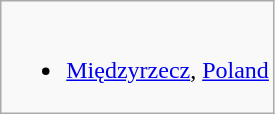<table class="wikitable">
<tr valign="top">
<td><br><ul><li> <a href='#'>Międzyrzecz</a>, <a href='#'>Poland</a></li></ul></td>
</tr>
</table>
